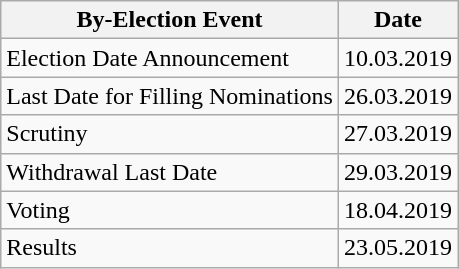<table class="wikitable">
<tr>
<th>By-Election Event</th>
<th>Date</th>
</tr>
<tr --->
<td>Election Date Announcement</td>
<td>10.03.2019</td>
</tr>
<tr --->
<td>Last Date for Filling Nominations</td>
<td>26.03.2019</td>
</tr>
<tr --->
<td>Scrutiny</td>
<td>27.03.2019</td>
</tr>
<tr --->
<td>Withdrawal Last Date</td>
<td>29.03.2019</td>
</tr>
<tr --->
<td>Voting</td>
<td>18.04.2019</td>
</tr>
<tr --->
<td>Results</td>
<td>23.05.2019</td>
</tr>
</table>
